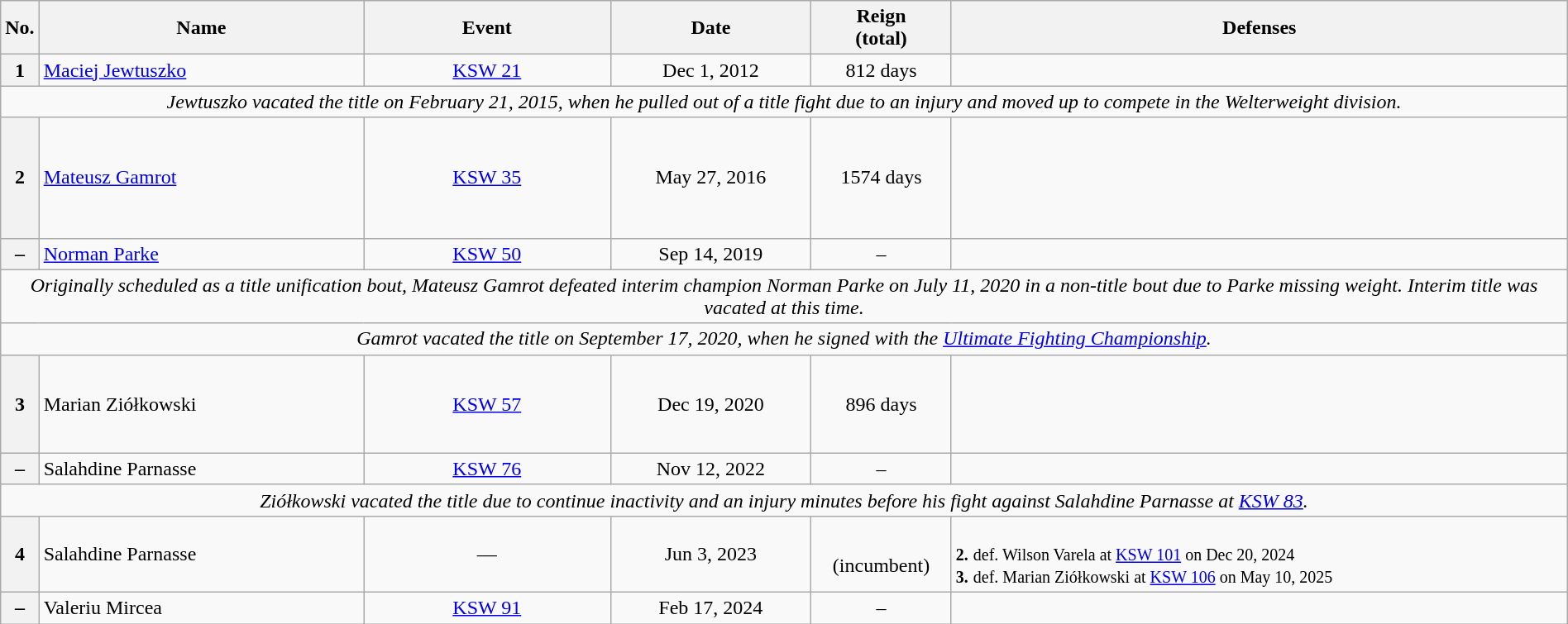<table class="wikitable" style="width:100%; font-size:100%;">
<tr>
<th style= width:1%;">No.</th>
<th style= width:21%;">Name</th>
<th style= width:16%;">Event</th>
<th style=width:13%;">Date</th>
<th style=width:9%;">Reign<br>(total)</th>
<th style= width:49%;">Defenses</th>
</tr>
<tr>
<th>1</th>
<td align=left> <a href='#'>Maciej Jewtuszko</a> <br></td>
<td align=center><a href='#'>KSW 21</a><br></td>
<td align=center>Dec 1, 2012</td>
<td align=center>812 days</td>
<td align=center></td>
</tr>
<tr>
<td style="text-align:center;" colspan="6"><em>Jewtuszko vacated the title on February 21, 2015, when he pulled out of a title fight due to an injury and moved up to compete in the Welterweight division.</em></td>
</tr>
<tr>
<th>2</th>
<td align=left> <a href='#'>Mateusz Gamrot</a> <br></td>
<td align=center><a href='#'>KSW 35</a><br></td>
<td align=center>May 27, 2016</td>
<td align=center>1574 days</td>
<td align=left><br> <br>
 <br>
<br>
 <br></td>
</tr>
<tr>
<th>–</th>
<td align=left> <a href='#'>Norman Parke</a> <br></td>
<td align=center><a href='#'>KSW 50</a><br></td>
<td align=center>Sep 14, 2019</td>
<td align=center>–</td>
<td align=left></td>
</tr>
<tr>
<td style="text-align:center;" colspan="6"><em>Originally scheduled as a title unification bout, Mateusz Gamrot defeated interim champion Norman Parke on July 11, 2020 in a non-title bout due to Parke missing weight. Interim title was vacated at this time.</em></td>
</tr>
<tr>
<td style="text-align:center;" colspan="6"><em>Gamrot vacated the title on September 17, 2020, when he signed with the <a href='#'>Ultimate Fighting Championship</a>.</em></td>
</tr>
<tr>
<th>3</th>
<td align=left> Marian Ziółkowski <br></td>
<td align=center><a href='#'>KSW 57</a><br></td>
<td align=center>Dec 19, 2020</td>
<td align=center>896 days</td>
<td align=left><br><br>
 <br>
 <br></td>
</tr>
<tr>
<th>–</th>
<td align=left> Salahdine Parnasse <br></td>
<td align=center><a href='#'>KSW 76</a><br></td>
<td align=center>Nov 12, 2022</td>
<td align=center>–</td>
<td align=left></td>
</tr>
<tr>
<td style="text-align:center;" colspan="6"><em>Ziółkowski vacated the title due to continue inactivity and an injury minutes before his fight against Salahdine Parnasse at <a href='#'>KSW 83</a>.</em></td>
</tr>
<tr>
<th>4</th>
<td align=left> Salahdine Parnasse <br></td>
<td align=center>—</td>
<td align=center>Jun 3, 2023</td>
<td align=center> <br> (incumbent)</td>
<td align=left><br>
<strong><small>2.</small></strong> <small>def. Wilson Varela at <a href='#'>KSW 101</a> on Dec 20, 2024</small><br>
<strong><small>3.</small></strong> <small>def. Marian Ziółkowski at <a href='#'>KSW 106</a> on May 10, 2025</small></td>
</tr>
<tr>
<th>–</th>
<td align=left> Valeriu Mircea <br></td>
<td align=center><a href='#'>KSW 91</a><br></td>
<td align=center>Feb 17, 2024</td>
<td align=center>–</td>
<td align=center></td>
</tr>
</table>
